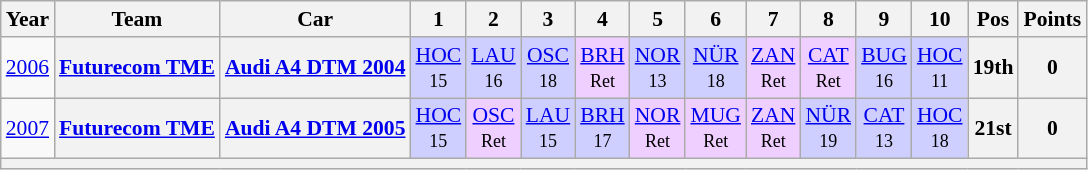<table class="wikitable" border="1" style="text-align:center; font-size:90%;">
<tr>
<th>Year</th>
<th>Team</th>
<th>Car</th>
<th>1</th>
<th>2</th>
<th>3</th>
<th>4</th>
<th>5</th>
<th>6</th>
<th>7</th>
<th>8</th>
<th>9</th>
<th>10</th>
<th>Pos</th>
<th>Points</th>
</tr>
<tr>
<td><a href='#'>2006</a></td>
<th><a href='#'>Futurecom TME</a></th>
<th><a href='#'>Audi A4 DTM 2004</a></th>
<td style="background:#cfcfff;"><a href='#'>HOC</a><br><small>15</small></td>
<td style="background:#cfcfff;"><a href='#'>LAU</a><br><small>16</small></td>
<td style="background:#cfcfff;"><a href='#'>OSC</a><br><small>18</small></td>
<td style="background:#efcfff;"><a href='#'>BRH</a><br><small>Ret</small></td>
<td style="background:#cfcfff;"><a href='#'>NOR</a><br><small>13</small></td>
<td style="background:#cfcfff;"><a href='#'>NÜR</a><br><small>18</small></td>
<td style="background:#efcfff;"><a href='#'>ZAN</a><br><small>Ret</small></td>
<td style="background:#efcfff;"><a href='#'>CAT</a><br><small>Ret</small></td>
<td style="background:#cfcfff;"><a href='#'>BUG</a><br><small>16</small></td>
<td style="background:#cfcfff;"><a href='#'>HOC</a><br><small>11</small></td>
<th>19th</th>
<th>0</th>
</tr>
<tr>
<td><a href='#'>2007</a></td>
<th><a href='#'>Futurecom TME</a></th>
<th><a href='#'>Audi A4 DTM 2005</a></th>
<td style="background:#cfcfff;"><a href='#'>HOC</a><br><small>15</small></td>
<td style="background:#efcfff;"><a href='#'>OSC</a><br><small>Ret</small></td>
<td style="background:#cfcfff;"><a href='#'>LAU</a><br><small>15</small></td>
<td style="background:#cfcfff;"><a href='#'>BRH</a><br><small>17</small></td>
<td style="background:#efcfff;"><a href='#'>NOR</a><br><small>Ret</small></td>
<td style="background:#efcfff;"><a href='#'>MUG</a><br><small>Ret</small></td>
<td style="background:#efcfff;"><a href='#'>ZAN</a><br><small>Ret</small></td>
<td style="background:#cfcfff;"><a href='#'>NÜR</a><br><small>19</small></td>
<td style="background:#cfcfff;"><a href='#'>CAT</a><br><small>13</small></td>
<td style="background:#cfcfff;"><a href='#'>HOC</a><br><small>18</small></td>
<th>21st</th>
<th>0</th>
</tr>
<tr>
<th colspan="15"></th>
</tr>
</table>
